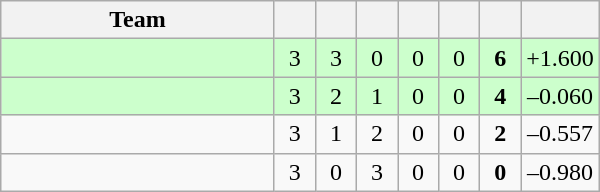<table class="wikitable" style="text-align:center;">
<tr>
<th width=175>Team</th>
<th style="width:20px;"></th>
<th style="width:20px;"></th>
<th style="width:20px;"></th>
<th style="width:20px;"></th>
<th style="width:20px;"></th>
<th style="width:20px;"></th>
<th style="width:20px;"></th>
</tr>
<tr style="solid green; background:#cfc;">
<td style="text-align:left;"></td>
<td>3</td>
<td>3</td>
<td>0</td>
<td>0</td>
<td>0</td>
<td><strong>6</strong></td>
<td>+1.600</td>
</tr>
<tr style="background:#cfc;">
<td style="text-align:left;"></td>
<td>3</td>
<td>2</td>
<td>1</td>
<td>0</td>
<td>0</td>
<td><strong>4</strong></td>
<td>–0.060</td>
</tr>
<tr>
<td style="text-align:left;"></td>
<td>3</td>
<td>1</td>
<td>2</td>
<td>0</td>
<td>0</td>
<td><strong>2</strong></td>
<td>–0.557</td>
</tr>
<tr>
<td style="text-align:left;"></td>
<td>3</td>
<td>0</td>
<td>3</td>
<td>0</td>
<td>0</td>
<td><strong>0</strong></td>
<td>–0.980</td>
</tr>
</table>
